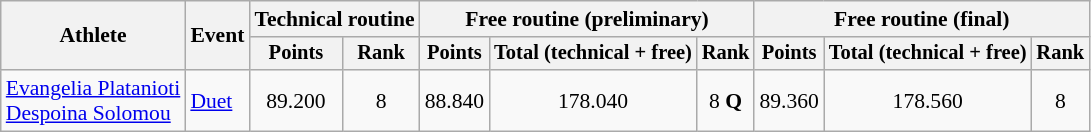<table class="wikitable" style="font-size:90%">
<tr>
<th rowspan=2>Athlete</th>
<th rowspan=2>Event</th>
<th colspan=2>Technical routine</th>
<th colspan=3>Free routine (preliminary)</th>
<th colspan=3>Free routine (final)</th>
</tr>
<tr style="font-size:95%">
<th>Points</th>
<th>Rank</th>
<th>Points</th>
<th>Total (technical + free)</th>
<th>Rank</th>
<th>Points</th>
<th>Total (technical + free)</th>
<th>Rank</th>
</tr>
<tr align=center>
<td align=left><a href='#'>Evangelia Platanioti</a><br><a href='#'>Despoina Solomou</a></td>
<td align=left><a href='#'>Duet</a></td>
<td>89.200</td>
<td>8</td>
<td>88.840</td>
<td>178.040</td>
<td>8 <strong>Q</strong></td>
<td>89.360</td>
<td>178.560</td>
<td>8</td>
</tr>
</table>
